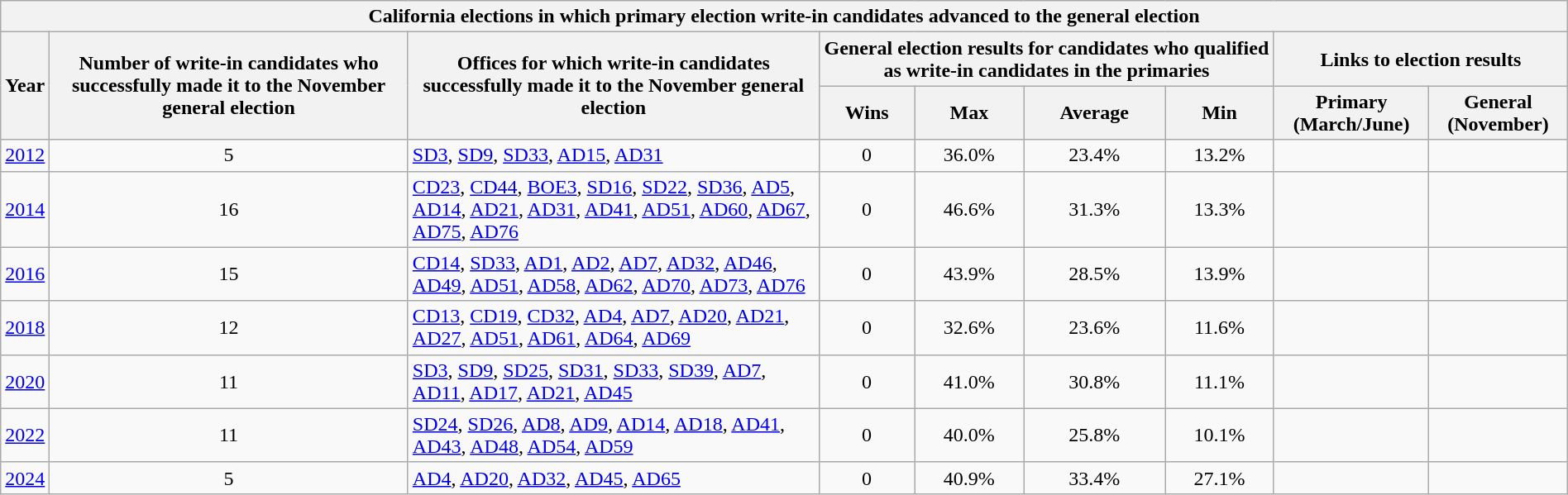<table class="wikitable collapsible collapsed" style="margin:1em auto;">
<tr>
<th colspan="9">California elections in which primary election write-in candidates advanced to the general election</th>
</tr>
<tr>
<th rowspan="2">Year</th>
<th rowspan="2">Number of write-in candidates who successfully made it to the November general election</th>
<th rowspan="2">Offices for which write-in candidates successfully made it to the November general election</th>
<th colspan="4">General election results for candidates who qualified as write-in candidates in the primaries</th>
<th colspan="2">Links to election results</th>
</tr>
<tr>
<th>Wins</th>
<th>Max</th>
<th>Average</th>
<th>Min</th>
<th>Primary (March/June)</th>
<th>General (November)</th>
</tr>
<tr>
<td><a href='#'>2012</a></td>
<td align=center>5</td>
<td><a href='#'>SD3</a>, <a href='#'>SD9</a>, <a href='#'>SD33</a>, <a href='#'>AD15</a>, <a href='#'>AD31</a></td>
<td align=center>0</td>
<td align=center>36.0%</td>
<td align=center>23.4%</td>
<td align=center>13.2%</td>
<td align=center></td>
<td align=center></td>
</tr>
<tr>
<td><a href='#'>2014</a></td>
<td align=center>16</td>
<td><a href='#'>CD23</a>, <a href='#'>CD44</a>, <a href='#'>BOE3</a>, <a href='#'>SD16</a>, <a href='#'>SD22</a>, <a href='#'>SD36</a>, <a href='#'>AD5</a>, <a href='#'>AD14</a>, <a href='#'>AD21</a>, <a href='#'>AD31</a>, <a href='#'>AD41</a>, <a href='#'>AD51</a>, <a href='#'>AD60</a>, <a href='#'>AD67</a>, <a href='#'>AD75</a>, <a href='#'>AD76</a></td>
<td align=center>0</td>
<td align=center>46.6%</td>
<td align=center>31.3%</td>
<td align=center>13.3%</td>
<td align=center></td>
<td align=center></td>
</tr>
<tr>
<td><a href='#'>2016</a></td>
<td align=center>15</td>
<td><a href='#'>CD14</a>, <a href='#'>SD33</a>, <a href='#'>AD1</a>, <a href='#'>AD2</a>, <a href='#'>AD7</a>, <a href='#'>AD32</a>, <a href='#'>AD46</a>, <a href='#'>AD49</a>, <a href='#'>AD51</a>, <a href='#'>AD58</a>, <a href='#'>AD62</a>, <a href='#'>AD70</a>, <a href='#'>AD73</a>, <a href='#'>AD76</a></td>
<td align=center>0</td>
<td align=center>43.9%</td>
<td align=center>28.5%<br></td>
<td align=center>13.9%<br></td>
<td align=center></td>
<td align=center></td>
</tr>
<tr>
<td><a href='#'>2018</a></td>
<td align=center>12</td>
<td><a href='#'>CD13</a>, <a href='#'>CD19</a>, <a href='#'>CD32</a>, <a href='#'>AD4</a>, <a href='#'>AD7</a>, <a href='#'>AD20</a>, <a href='#'>AD21</a>, <a href='#'>AD27</a>, <a href='#'>AD51</a>, <a href='#'>AD61</a>, <a href='#'>AD64</a>, <a href='#'>AD69</a></td>
<td align=center>0</td>
<td align=center>32.6%</td>
<td align=center>23.6%</td>
<td align=center>11.6%</td>
<td align=center></td>
<td align=center></td>
</tr>
<tr>
<td><a href='#'>2020</a></td>
<td align=center>11</td>
<td><a href='#'>SD3</a>, <a href='#'>SD9</a>, <a href='#'>SD25</a>, <a href='#'>SD31</a>, <a href='#'>SD33</a>, <a href='#'>SD39</a>, <a href='#'>AD7</a>, <a href='#'>AD11</a>, <a href='#'>AD17</a>, <a href='#'>AD21</a>, <a href='#'>AD45</a></td>
<td align=center>0</td>
<td align=center>41.0%</td>
<td align=center>30.8%</td>
<td align=center>11.1%</td>
<td align=center></td>
<td align=center></td>
</tr>
<tr>
<td><a href='#'>2022</a></td>
<td align=center>11</td>
<td><a href='#'>SD24</a>, <a href='#'>SD26</a>, <a href='#'>AD8</a>, <a href='#'>AD9</a>, <a href='#'>AD14</a>, <a href='#'>AD18</a>, <a href='#'>AD41</a>, <a href='#'>AD43</a>, <a href='#'>AD48</a>, <a href='#'>AD54</a>, <a href='#'>AD59</a></td>
<td align=center>0</td>
<td align=center>40.0%</td>
<td align=center>25.8%</td>
<td align=center>10.1%</td>
<td align=center></td>
<td align=center></td>
</tr>
<tr>
<td><a href='#'>2024</a></td>
<td align=center>5</td>
<td><a href='#'>AD4</a>, <a href='#'>AD20</a>, <a href='#'>AD32</a>, <a href='#'>AD45</a>, <a href='#'>AD65</a></td>
<td align=center>0</td>
<td align=center>40.9%</td>
<td align=center>33.4%</td>
<td align=center>27.1%</td>
<td align=center></td>
<td align=center></td>
</tr>
</table>
